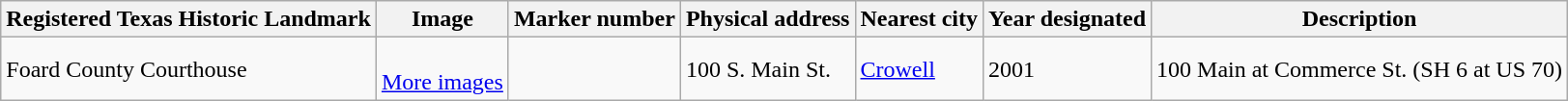<table class="wikitable sortable">
<tr>
<th>Registered Texas Historic Landmark</th>
<th>Image</th>
<th>Marker number</th>
<th>Physical address</th>
<th>Nearest city</th>
<th>Year designated</th>
<th>Description</th>
</tr>
<tr>
<td>Foard County Courthouse</td>
<td><br> <a href='#'>More images</a></td>
<td></td>
<td>100 S. Main St.<br></td>
<td><a href='#'>Crowell</a></td>
<td>2001</td>
<td>100 Main at Commerce St. (SH 6 at US 70)</td>
</tr>
</table>
